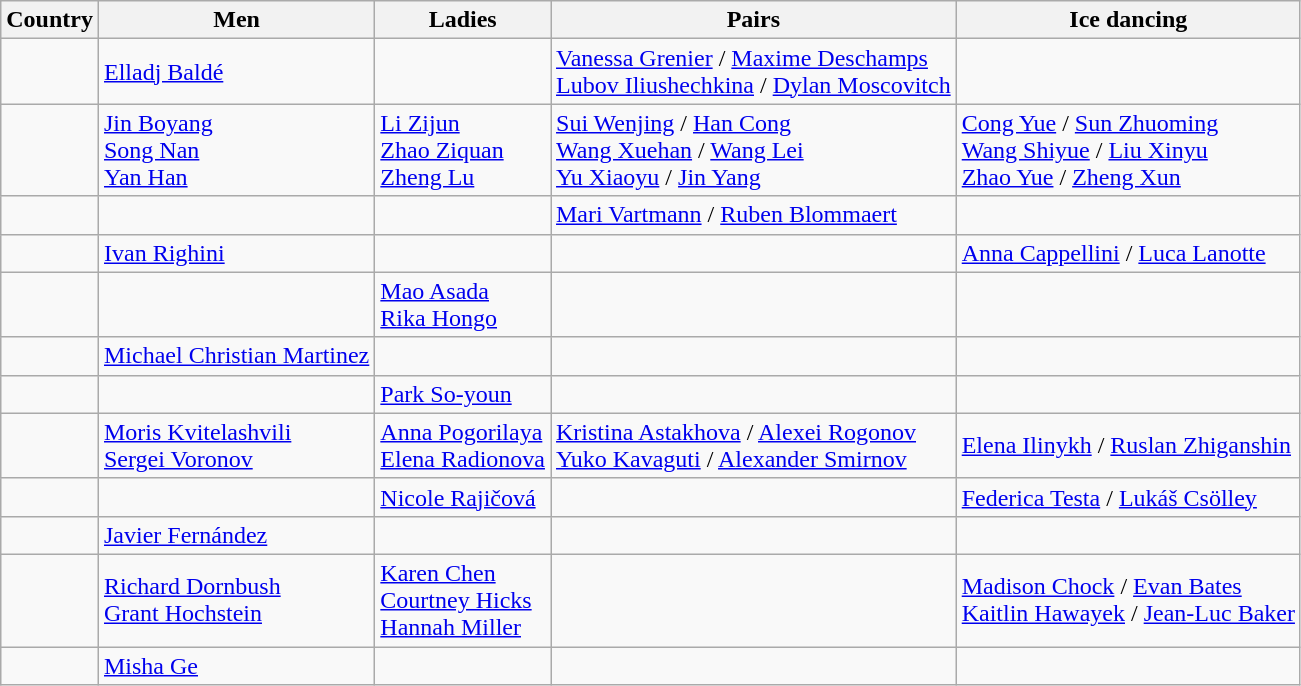<table class="wikitable">
<tr>
<th>Country</th>
<th>Men</th>
<th>Ladies</th>
<th>Pairs</th>
<th>Ice dancing</th>
</tr>
<tr>
<td></td>
<td><a href='#'>Elladj Baldé</a></td>
<td></td>
<td><a href='#'>Vanessa Grenier</a> / <a href='#'>Maxime Deschamps</a> <br> <a href='#'>Lubov Iliushechkina</a> / <a href='#'>Dylan Moscovitch</a></td>
<td></td>
</tr>
<tr>
<td></td>
<td><a href='#'>Jin Boyang</a> <br> <a href='#'>Song Nan</a> <br> <a href='#'>Yan Han</a></td>
<td><a href='#'>Li Zijun</a> <br> <a href='#'>Zhao Ziquan</a> <br> <a href='#'>Zheng Lu</a></td>
<td><a href='#'>Sui Wenjing</a> / <a href='#'>Han Cong</a> <br> <a href='#'>Wang Xuehan</a> / <a href='#'>Wang Lei</a> <br> <a href='#'>Yu Xiaoyu</a> / <a href='#'>Jin Yang</a></td>
<td><a href='#'>Cong Yue</a> / <a href='#'>Sun Zhuoming</a> <br> <a href='#'>Wang Shiyue</a> / <a href='#'>Liu Xinyu</a> <br> <a href='#'>Zhao Yue</a> / <a href='#'>Zheng Xun</a></td>
</tr>
<tr>
<td></td>
<td></td>
<td></td>
<td><a href='#'>Mari Vartmann</a> / <a href='#'>Ruben Blommaert</a></td>
<td></td>
</tr>
<tr>
<td></td>
<td><a href='#'>Ivan Righini</a></td>
<td></td>
<td></td>
<td><a href='#'>Anna Cappellini</a> / <a href='#'>Luca Lanotte</a></td>
</tr>
<tr>
<td></td>
<td></td>
<td><a href='#'>Mao Asada</a> <br> <a href='#'>Rika Hongo</a></td>
<td></td>
<td></td>
</tr>
<tr>
<td></td>
<td><a href='#'>Michael Christian Martinez</a></td>
<td></td>
<td></td>
<td></td>
</tr>
<tr>
<td></td>
<td></td>
<td><a href='#'>Park So-youn</a></td>
<td></td>
<td></td>
</tr>
<tr>
<td></td>
<td><a href='#'>Moris Kvitelashvili</a> <br> <a href='#'>Sergei Voronov</a></td>
<td><a href='#'>Anna Pogorilaya</a> <br> <a href='#'>Elena Radionova</a></td>
<td><a href='#'>Kristina Astakhova</a> / <a href='#'>Alexei Rogonov</a> <br> <a href='#'>Yuko Kavaguti</a> / <a href='#'>Alexander Smirnov</a></td>
<td><a href='#'>Elena Ilinykh</a> / <a href='#'>Ruslan Zhiganshin</a></td>
</tr>
<tr>
<td></td>
<td></td>
<td><a href='#'>Nicole Rajičová</a></td>
<td></td>
<td><a href='#'>Federica Testa</a> / <a href='#'>Lukáš Csölley</a></td>
</tr>
<tr>
<td></td>
<td><a href='#'>Javier Fernández</a></td>
<td></td>
<td></td>
<td></td>
</tr>
<tr>
<td></td>
<td><a href='#'>Richard Dornbush</a> <br> <a href='#'>Grant Hochstein</a></td>
<td><a href='#'>Karen Chen</a> <br> <a href='#'>Courtney Hicks</a> <br> <a href='#'>Hannah Miller</a></td>
<td></td>
<td><a href='#'>Madison Chock</a> / <a href='#'>Evan Bates</a> <br> <a href='#'>Kaitlin Hawayek</a> / <a href='#'>Jean-Luc Baker</a></td>
</tr>
<tr>
<td></td>
<td><a href='#'>Misha Ge</a></td>
<td></td>
<td></td>
<td></td>
</tr>
</table>
